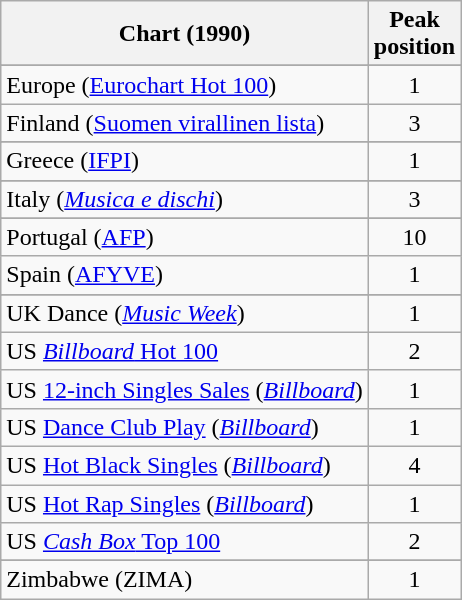<table class="wikitable sortable">
<tr>
<th>Chart (1990)</th>
<th>Peak<br>position</th>
</tr>
<tr>
</tr>
<tr>
</tr>
<tr>
</tr>
<tr>
</tr>
<tr>
</tr>
<tr>
<td>Europe (<a href='#'>Eurochart Hot 100</a>)</td>
<td align="center">1</td>
</tr>
<tr>
<td>Finland (<a href='#'>Suomen virallinen lista</a>)</td>
<td align="center">3</td>
</tr>
<tr>
</tr>
<tr>
<td>Greece (<a href='#'>IFPI</a>)</td>
<td align="center">1</td>
</tr>
<tr>
</tr>
<tr>
<td>Italy (<em><a href='#'>Musica e dischi</a></em>)</td>
<td align="center">3</td>
</tr>
<tr>
</tr>
<tr>
</tr>
<tr>
</tr>
<tr>
</tr>
<tr>
<td>Portugal (<a href='#'>AFP</a>)</td>
<td align="center">10</td>
</tr>
<tr>
<td>Spain (<a href='#'>AFYVE</a>)</td>
<td align="center">1</td>
</tr>
<tr>
</tr>
<tr>
</tr>
<tr>
</tr>
<tr>
<td>UK Dance (<em><a href='#'>Music Week</a></em>)</td>
<td align="center">1</td>
</tr>
<tr>
<td>US <a href='#'><em>Billboard</em> Hot 100</a></td>
<td align="center">2</td>
</tr>
<tr>
<td>US <a href='#'>12-inch Singles Sales</a> (<em><a href='#'>Billboard</a></em>)</td>
<td align="center">1</td>
</tr>
<tr>
<td>US <a href='#'>Dance Club Play</a> (<em><a href='#'>Billboard</a></em>)</td>
<td align="center">1</td>
</tr>
<tr>
<td>US <a href='#'>Hot Black Singles</a> (<em><a href='#'>Billboard</a></em>)</td>
<td align="center">4</td>
</tr>
<tr>
<td>US <a href='#'>Hot Rap Singles</a> (<em><a href='#'>Billboard</a></em>)</td>
<td align="center">1</td>
</tr>
<tr>
<td>US <a href='#'><em>Cash Box</em> Top 100</a></td>
<td align="center">2</td>
</tr>
<tr>
</tr>
<tr>
<td>Zimbabwe (ZIMA)</td>
<td align="center">1</td>
</tr>
</table>
